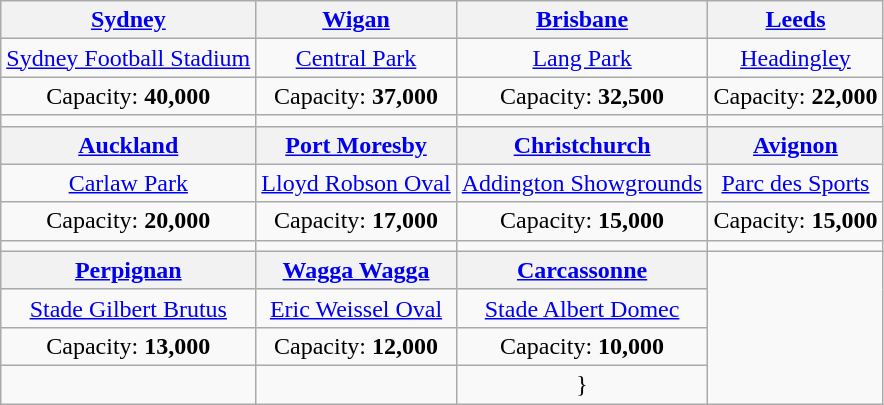<table class="wikitable" style="text-align:center">
<tr>
<th> <a href='#'>Sydney</a></th>
<th> <a href='#'>Wigan</a></th>
<th> <a href='#'>Brisbane</a></th>
<th> <a href='#'>Leeds</a></th>
</tr>
<tr>
<td><a href='#'>Sydney Football Stadium</a></td>
<td><a href='#'>Central Park</a></td>
<td><a href='#'>Lang Park</a></td>
<td><a href='#'>Headingley</a></td>
</tr>
<tr>
<td>Capacity: <strong>40,000</strong></td>
<td>Capacity: <strong>37,000</strong></td>
<td>Capacity: <strong>32,500</strong></td>
<td>Capacity: <strong>22,000</strong></td>
</tr>
<tr>
<td></td>
<td></td>
<td></td>
<td></td>
</tr>
<tr>
<th> <a href='#'>Auckland</a></th>
<th> <a href='#'>Port Moresby</a></th>
<th> <a href='#'>Christchurch</a></th>
<th> <a href='#'>Avignon</a></th>
</tr>
<tr>
<td><a href='#'>Carlaw Park</a></td>
<td><a href='#'>Lloyd Robson Oval</a></td>
<td><a href='#'>Addington Showgrounds</a></td>
<td><a href='#'>Parc des Sports</a></td>
</tr>
<tr>
<td>Capacity: <strong>20,000</strong></td>
<td>Capacity: <strong>17,000</strong></td>
<td>Capacity: <strong>15,000</strong></td>
<td>Capacity: <strong>15,000</strong></td>
</tr>
<tr>
<td></td>
<td></td>
<td></td>
<td></td>
</tr>
<tr>
<th> <a href='#'>Perpignan</a></th>
<th> <a href='#'>Wagga Wagga</a></th>
<th> <a href='#'>Carcassonne</a></th>
</tr>
<tr>
<td><a href='#'>Stade Gilbert Brutus</a></td>
<td><a href='#'>Eric Weissel Oval</a></td>
<td><a href='#'>Stade Albert Domec</a></td>
</tr>
<tr>
<td>Capacity: <strong>13,000</strong></td>
<td>Capacity: <strong>12,000</strong></td>
<td>Capacity: <strong>10,000</strong></td>
</tr>
<tr>
<td></td>
<td></td>
<td>}</td>
</tr>
</table>
